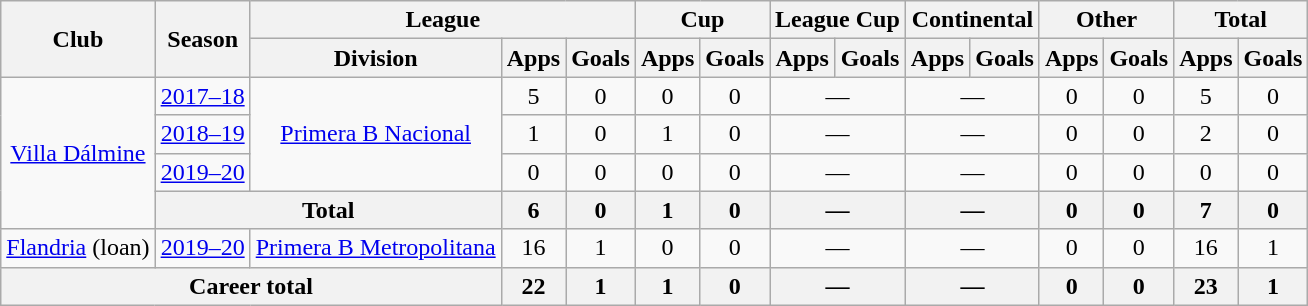<table class="wikitable" style="text-align:center">
<tr>
<th rowspan="2">Club</th>
<th rowspan="2">Season</th>
<th colspan="3">League</th>
<th colspan="2">Cup</th>
<th colspan="2">League Cup</th>
<th colspan="2">Continental</th>
<th colspan="2">Other</th>
<th colspan="2">Total</th>
</tr>
<tr>
<th>Division</th>
<th>Apps</th>
<th>Goals</th>
<th>Apps</th>
<th>Goals</th>
<th>Apps</th>
<th>Goals</th>
<th>Apps</th>
<th>Goals</th>
<th>Apps</th>
<th>Goals</th>
<th>Apps</th>
<th>Goals</th>
</tr>
<tr>
<td rowspan="4"><a href='#'>Villa Dálmine</a></td>
<td><a href='#'>2017–18</a></td>
<td rowspan="3"><a href='#'>Primera B Nacional</a></td>
<td>5</td>
<td>0</td>
<td>0</td>
<td>0</td>
<td colspan="2">—</td>
<td colspan="2">—</td>
<td>0</td>
<td>0</td>
<td>5</td>
<td>0</td>
</tr>
<tr>
<td><a href='#'>2018–19</a></td>
<td>1</td>
<td>0</td>
<td>1</td>
<td>0</td>
<td colspan="2">—</td>
<td colspan="2">—</td>
<td>0</td>
<td>0</td>
<td>2</td>
<td>0</td>
</tr>
<tr>
<td><a href='#'>2019–20</a></td>
<td>0</td>
<td>0</td>
<td>0</td>
<td>0</td>
<td colspan="2">—</td>
<td colspan="2">—</td>
<td>0</td>
<td>0</td>
<td>0</td>
<td>0</td>
</tr>
<tr>
<th colspan="2">Total</th>
<th>6</th>
<th>0</th>
<th>1</th>
<th>0</th>
<th colspan="2">—</th>
<th colspan="2">—</th>
<th>0</th>
<th>0</th>
<th>7</th>
<th>0</th>
</tr>
<tr>
<td rowspan="1"><a href='#'>Flandria</a> (loan)</td>
<td><a href='#'>2019–20</a></td>
<td rowspan="1"><a href='#'>Primera B Metropolitana</a></td>
<td>16</td>
<td>1</td>
<td>0</td>
<td>0</td>
<td colspan="2">—</td>
<td colspan="2">—</td>
<td>0</td>
<td>0</td>
<td>16</td>
<td>1</td>
</tr>
<tr>
<th colspan="3">Career total</th>
<th>22</th>
<th>1</th>
<th>1</th>
<th>0</th>
<th colspan="2">—</th>
<th colspan="2">—</th>
<th>0</th>
<th>0</th>
<th>23</th>
<th>1</th>
</tr>
</table>
